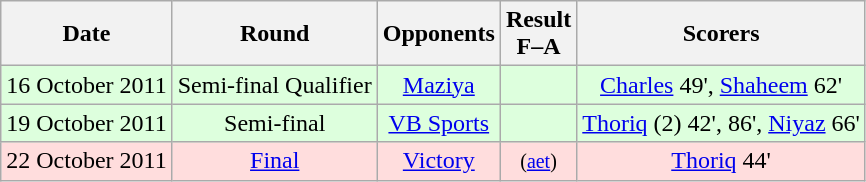<table class="wikitable" style="text-align:center">
<tr>
<th>Date</th>
<th>Round</th>
<th>Opponents</th>
<th>Result<br>F–A</th>
<th>Scorers</th>
</tr>
<tr bgcolor="#ddffdd">
<td>16 October 2011</td>
<td>Semi-final Qualifier</td>
<td><a href='#'>Maziya</a></td>
<td></td>
<td><a href='#'>Charles</a> 49', <a href='#'>Shaheem</a> 62'</td>
</tr>
<tr bgcolor="#ddffdd">
<td>19 October 2011</td>
<td>Semi-final</td>
<td><a href='#'>VB Sports</a></td>
<td></td>
<td><a href='#'>Thoriq</a> (2) 42', 86', <a href='#'>Niyaz</a> 66'</td>
</tr>
<tr bgcolor="#ffdddd">
<td>22 October 2011</td>
<td><a href='#'>Final</a></td>
<td><a href='#'>Victory</a></td>
<td> <small>(<a href='#'>aet</a>)</small></td>
<td><a href='#'>Thoriq</a> 44'</td>
</tr>
</table>
